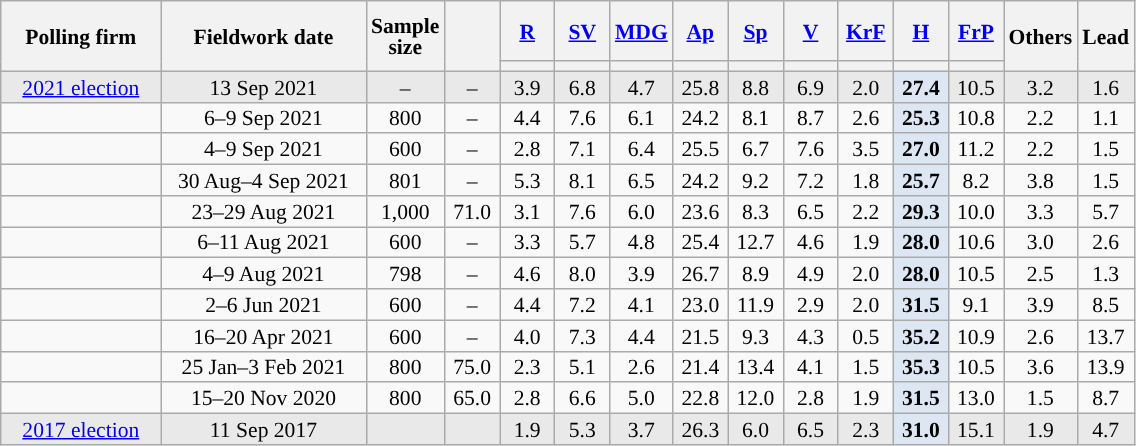<table class="wikitable mw-collapsible sortable" style="text-align:center;font-size:90%;line-height:14px;">
<tr style="height:40px;">
<th rowspan="2" style="width:100px;">Polling firm</th>
<th rowspan="2" style="width:130px;">Fieldwork date</th>
<th rowspan="2" style="width:35px;">Sample<br>size</th>
<th rowspan="2" style="width:30px;"></th>
<th class="unsortable" style="width:30px;"><a href='#'>R</a></th>
<th class="unsortable" style="width:30px;"><a href='#'>SV</a></th>
<th class="unsortable" style="width:30px;"><a href='#'>MDG</a></th>
<th class="unsortable" style="width:30px;"><a href='#'>Ap</a></th>
<th class="unsortable" style="width:30px;"><a href='#'>Sp</a></th>
<th class="unsortable" style="width:30px;"><a href='#'>V</a></th>
<th class="unsortable" style="width:30px;"><a href='#'>KrF</a></th>
<th class="unsortable" style="width:30px;"><a href='#'>H</a></th>
<th class="unsortable" style="width:30px;"><a href='#'>FrP</a></th>
<th class="unsortable" style="width:20px;" rowspan="2">Others</th>
<th rowspan="2" style="width:30px;">Lead</th>
</tr>
<tr>
<th style="background:"></th>
<th style="background:"></th>
<th style="background:"></th>
<th style="background:"></th>
<th style="background:"></th>
<th style="background:"></th>
<th style="background:"></th>
<th style="background:"></th>
<th style="background:"></th>
</tr>
<tr style="background:#E9E9E9;">
<td><a href='#'>2021 election</a></td>
<td data-sort-value="2021-09-13">13 Sep 2021</td>
<td>–</td>
<td>–</td>
<td>3.9</td>
<td>6.8</td>
<td>4.7</td>
<td>25.8</td>
<td>8.8</td>
<td>6.9</td>
<td>2.0</td>
<td style="background:#DCE7F3;"><strong>27.4</strong></td>
<td>10.5</td>
<td>3.2</td>
<td style="background:">1.6</td>
</tr>
<tr>
<td></td>
<td data-sort-value="2021-09-09">6–9 Sep 2021</td>
<td>800</td>
<td>–</td>
<td>4.4</td>
<td>7.6</td>
<td>6.1</td>
<td>24.2</td>
<td>8.1</td>
<td>8.7</td>
<td>2.6</td>
<td style="background:#DCE7F3;"><strong>25.3</strong></td>
<td>10.8</td>
<td>2.2</td>
<td style="background:">1.1</td>
</tr>
<tr>
<td></td>
<td data-sort-value="2021-09-09">4–9 Sep 2021</td>
<td>600</td>
<td>–</td>
<td>2.8</td>
<td>7.1</td>
<td>6.4</td>
<td>25.5</td>
<td>6.7</td>
<td>7.6</td>
<td>3.5</td>
<td style="background:#DCE7F3;"><strong>27.0</strong></td>
<td>11.2</td>
<td>2.2</td>
<td style="background:">1.5</td>
</tr>
<tr>
<td></td>
<td data-sort-value="2021-09-04">30 Aug–4 Sep 2021</td>
<td>801</td>
<td>–</td>
<td>5.3</td>
<td>8.1</td>
<td>6.5</td>
<td>24.2</td>
<td>9.2</td>
<td>7.2</td>
<td>1.8</td>
<td style="background:#DCE7F3;"><strong>25.7</strong></td>
<td>8.2</td>
<td>3.8</td>
<td style="background:">1.5</td>
</tr>
<tr>
<td></td>
<td data-sort-value="2021-08-29">23–29 Aug 2021</td>
<td>1,000</td>
<td>71.0</td>
<td>3.1</td>
<td>7.6</td>
<td>6.0</td>
<td>23.6</td>
<td>8.3</td>
<td>6.5</td>
<td>2.2</td>
<td style="background:#DCE7F3;"><strong>29.3</strong></td>
<td>10.0</td>
<td>3.3</td>
<td style="background:">5.7</td>
</tr>
<tr>
<td></td>
<td data-sort-value="2021-08-11">6–11 Aug 2021</td>
<td>600</td>
<td>–</td>
<td>3.3</td>
<td>5.7</td>
<td>4.8</td>
<td>25.4</td>
<td>12.7</td>
<td>4.6</td>
<td>1.9</td>
<td style="background:#DCE7F3;"><strong>28.0</strong></td>
<td>10.6</td>
<td>3.0</td>
<td style="background:">2.6</td>
</tr>
<tr>
<td></td>
<td data-sort-value="2021-08-09">4–9 Aug 2021</td>
<td>798</td>
<td>–</td>
<td>4.6</td>
<td>8.0</td>
<td>3.9</td>
<td>26.7</td>
<td>8.9</td>
<td>4.9</td>
<td>2.0</td>
<td style="background:#DCE7F3;"><strong>28.0</strong></td>
<td>10.5</td>
<td>2.5</td>
<td style="background:">1.3</td>
</tr>
<tr>
<td></td>
<td data-sort-value="2021-06-06">2–6 Jun 2021</td>
<td>600</td>
<td>–</td>
<td>4.4</td>
<td>7.2</td>
<td>4.1</td>
<td>23.0</td>
<td>11.9</td>
<td>2.9</td>
<td>2.0</td>
<td style="background:#DCE7F3;"><strong>31.5</strong></td>
<td>9.1</td>
<td>3.9</td>
<td style="background:">8.5</td>
</tr>
<tr>
<td></td>
<td>16–20 Apr 2021</td>
<td>600</td>
<td>–</td>
<td>4.0</td>
<td>7.3</td>
<td>4.4</td>
<td>21.5</td>
<td>9.3</td>
<td>4.3</td>
<td>0.5</td>
<td style="background:#DCE7F3;"><strong>35.2</strong></td>
<td>10.9</td>
<td>2.6</td>
<td style="background:">13.7</td>
</tr>
<tr>
<td></td>
<td data-sort-value="2021-02-03">25 Jan–3 Feb 2021</td>
<td>800</td>
<td>75.0</td>
<td>2.3</td>
<td>5.1</td>
<td>2.6</td>
<td>21.4</td>
<td>13.4</td>
<td>4.1</td>
<td>1.5</td>
<td style="background:#DCE7F3;"><strong>35.3</strong></td>
<td>10.5</td>
<td>3.6</td>
<td style="background:">13.9</td>
</tr>
<tr>
<td></td>
<td data-sort-value="2020-11-20">15–20 Nov 2020</td>
<td>800</td>
<td>65.0</td>
<td>2.8</td>
<td>6.6</td>
<td>5.0</td>
<td>22.8</td>
<td>12.0</td>
<td>2.8</td>
<td>1.9</td>
<td style="background:#DCE7F3;"><strong>31.5</strong></td>
<td>13.0</td>
<td>1.5</td>
<td style="background:">8.7</td>
</tr>
<tr style="background:#E9E9E9;">
<td><a href='#'>2017 election</a></td>
<td data-sort-value="2017-09-11">11 Sep 2017</td>
<td></td>
<td></td>
<td>1.9</td>
<td>5.3</td>
<td>3.7</td>
<td>26.3</td>
<td>6.0</td>
<td>6.5</td>
<td>2.3</td>
<td style="background:#DCE7F3;"><strong>31.0</strong></td>
<td>15.1</td>
<td>1.9</td>
<td style="background:">4.7</td>
</tr>
</table>
